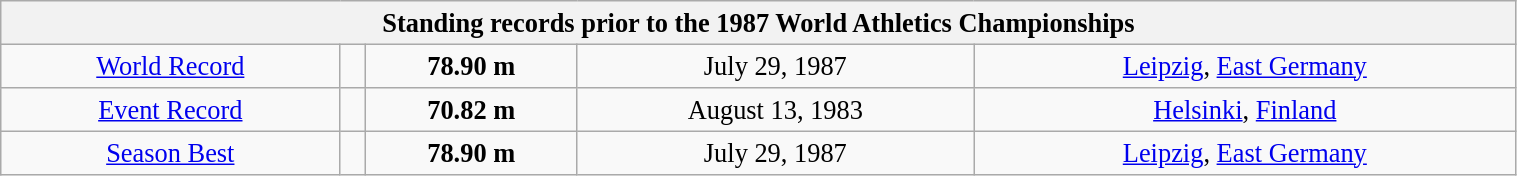<table class="wikitable" style=" text-align:center; font-size:110%;" width="80%">
<tr>
<th colspan="5">Standing records prior to the 1987 World Athletics Championships</th>
</tr>
<tr>
<td><a href='#'>World Record</a></td>
<td></td>
<td><strong>78.90 m</strong></td>
<td>July 29, 1987</td>
<td> <a href='#'>Leipzig</a>, <a href='#'>East Germany</a></td>
</tr>
<tr>
<td><a href='#'>Event Record</a></td>
<td></td>
<td><strong>70.82 m</strong></td>
<td>August 13, 1983</td>
<td> <a href='#'>Helsinki</a>, <a href='#'>Finland</a></td>
</tr>
<tr>
<td><a href='#'>Season Best</a></td>
<td></td>
<td><strong>78.90 m</strong></td>
<td>July 29, 1987</td>
<td> <a href='#'>Leipzig</a>, <a href='#'>East Germany</a></td>
</tr>
</table>
